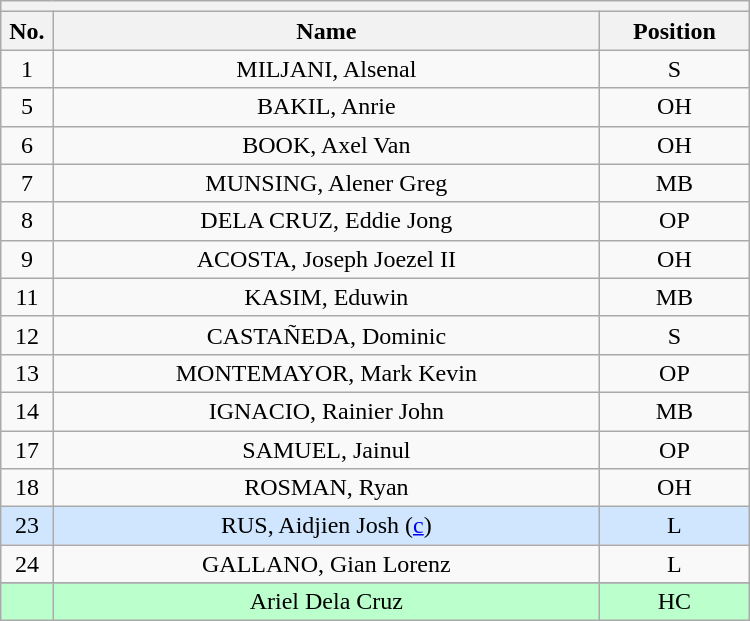<table class="wikitable mw-collapsible mw-collapsed" style="text-align:center; width:500px; border:none">
<tr>
<th style="text-align:left" colspan="3"></th>
</tr>
<tr>
<th style="width:7%">No.</th>
<th>Name</th>
<th style="width:20%">Position</th>
</tr>
<tr>
<td>1</td>
<td>MILJANI, Alsenal</td>
<td>S</td>
</tr>
<tr>
<td>5</td>
<td>BAKIL, Anrie</td>
<td>OH</td>
</tr>
<tr>
<td>6</td>
<td>BOOK, Axel Van</td>
<td>OH</td>
</tr>
<tr>
<td>7</td>
<td>MUNSING, Alener Greg</td>
<td>MB</td>
</tr>
<tr>
<td>8</td>
<td>DELA CRUZ, Eddie Jong</td>
<td>OP</td>
</tr>
<tr>
<td>9</td>
<td>ACOSTA, Joseph Joezel II</td>
<td>OH</td>
</tr>
<tr>
<td>11</td>
<td>KASIM, Eduwin</td>
<td>MB</td>
</tr>
<tr>
<td>12</td>
<td>CASTAÑEDA, Dominic</td>
<td>S</td>
</tr>
<tr>
<td>13</td>
<td>MONTEMAYOR, Mark Kevin</td>
<td>OP</td>
</tr>
<tr>
<td>14</td>
<td>IGNACIO, Rainier John</td>
<td>MB</td>
</tr>
<tr>
<td>17</td>
<td>SAMUEL, Jainul</td>
<td>OP</td>
</tr>
<tr>
<td>18</td>
<td>ROSMAN, Ryan</td>
<td>OH</td>
</tr>
<tr bgcolor=#D0E6FF>
<td>23</td>
<td>RUS, Aidjien Josh  (<a href='#'>c</a>)</td>
<td>L</td>
</tr>
<tr>
<td>24</td>
<td>GALLANO, Gian Lorenz</td>
<td>L</td>
</tr>
<tr>
</tr>
<tr bgcolor=#BBFFCC>
<td></td>
<td>Ariel Dela Cruz</td>
<td>HC</td>
</tr>
</table>
